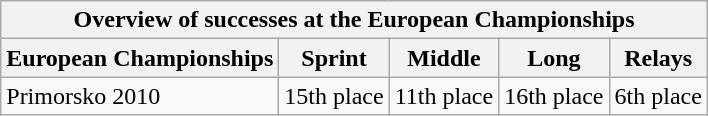<table class="wikitable">
<tr>
<th colspan="5">Overview of successes at the European Championships</th>
</tr>
<tr>
<th>European Championships</th>
<th>Sprint</th>
<th>Middle</th>
<th>Long</th>
<th>Relays</th>
</tr>
<tr>
<td>Primorsko 2010</td>
<td>15th place</td>
<td>11th place</td>
<td>16th place</td>
<td>6th place</td>
</tr>
</table>
